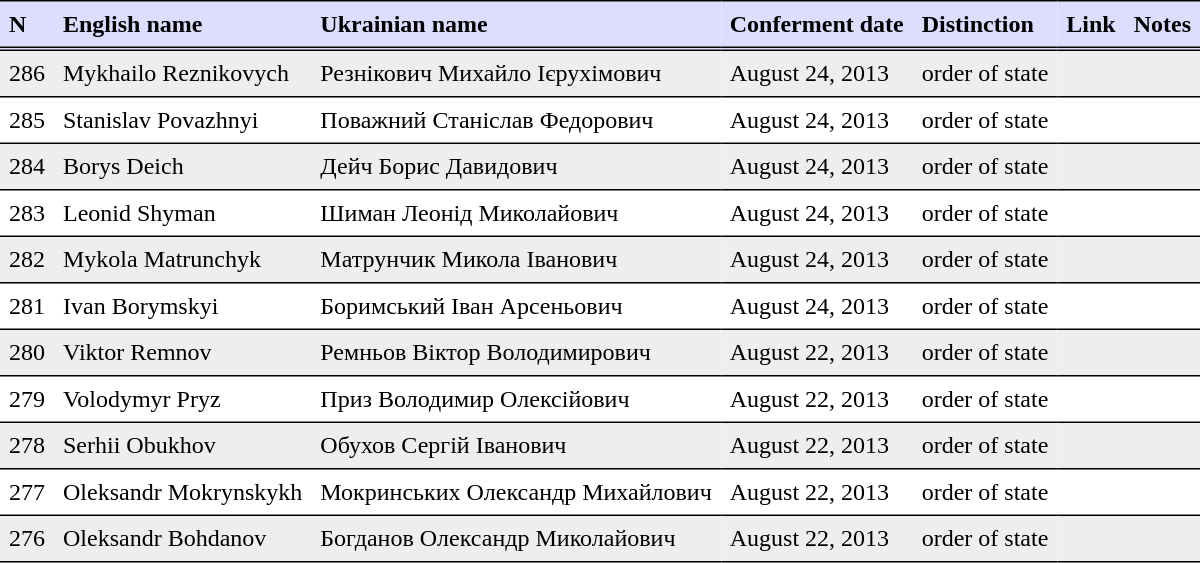<table border=1 cellspacing=0 cellpadding=6 style="border-collapse:collapse; border:0 none;" frame=void rules=rows>
<tr valign=bottom style="border-bottom:3px double black;background:#ddddff;">
<th align=left>N</th>
<th align=left>English name</th>
<th align=left>Ukrainian name</th>
<th align=left>Conferment date</th>
<th align=left>Distinction</th>
<th align=left>Link</th>
<th align=left>Notes</th>
</tr>
<tr valign=top style="border-bottom:1px solid black;background:#eee;">
<td>286</td>
<td>Mykhailo Reznikovych</td>
<td>Резнікович Михайло Ієрухімович</td>
<td>August 24, 2013</td>
<td>order of state</td>
<td></td>
<td></td>
</tr>
<tr valign=top style="border-bottom:1px solid black;">
<td>285</td>
<td>Stanislav Povazhnyi</td>
<td>Поважний Станіслав Федорович</td>
<td>August 24, 2013</td>
<td>order of state</td>
<td></td>
<td></td>
</tr>
<tr valign=top style="border-bottom:1px solid black;background:#eee;">
<td>284</td>
<td>Borys Deich</td>
<td>Дейч Борис Давидович</td>
<td>August 24, 2013</td>
<td>order of state</td>
<td></td>
<td></td>
</tr>
<tr valign=top style="border-bottom:1px solid black;">
<td>283</td>
<td>Leonid Shyman</td>
<td>Шиман Леонід Миколайович</td>
<td>August 24, 2013</td>
<td>order of state</td>
<td></td>
<td></td>
</tr>
<tr valign=top style="border-bottom:1px solid black;background:#eee;">
<td>282</td>
<td>Mykola Matrunchyk</td>
<td>Матрунчик Микола Іванович</td>
<td>August 24, 2013</td>
<td>order of state</td>
<td></td>
<td></td>
</tr>
<tr valign=top style="border-bottom:1px solid black;">
<td>281</td>
<td>Ivan Borymskyi</td>
<td>Боримський Іван Арсеньович</td>
<td>August 24, 2013</td>
<td>order of state</td>
<td></td>
<td></td>
</tr>
<tr valign=top style="border-bottom:1px solid black;background:#eee;">
<td>280</td>
<td>Viktor Remnov</td>
<td>Ремньов Віктор Володимирович</td>
<td>August 22, 2013</td>
<td>order of state</td>
<td></td>
<td></td>
</tr>
<tr valign=top style="border-bottom:1px solid black;">
<td>279</td>
<td>Volodymyr Pryz</td>
<td>Приз Володимир Олексійович</td>
<td>August 22, 2013</td>
<td>order of state</td>
<td></td>
<td></td>
</tr>
<tr valign=top style="border-bottom:1px solid black;background:#eee;">
<td>278</td>
<td>Serhii Obukhov</td>
<td>Обухов Сергій Іванович</td>
<td>August 22, 2013</td>
<td>order of state</td>
<td></td>
<td></td>
</tr>
<tr valign=top style="border-bottom:1px solid black;">
<td>277</td>
<td>Oleksandr Mokrynskykh</td>
<td>Мокринських Олександр Михайлович</td>
<td>August 22, 2013</td>
<td>order of state</td>
<td></td>
<td></td>
</tr>
<tr valign=top style="border-bottom:1px solid black;background:#eee;">
<td>276</td>
<td>Oleksandr Bohdanov</td>
<td>Богданов Олександр Миколайович</td>
<td>August 22, 2013</td>
<td>order of state</td>
<td></td>
<td></td>
</tr>
<tr>
</tr>
</table>
